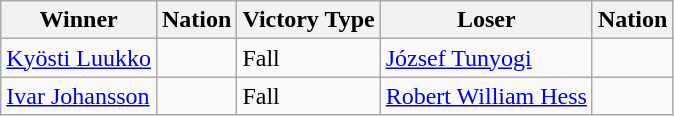<table class="wikitable sortable" style="text-align:left;">
<tr>
<th>Winner</th>
<th>Nation</th>
<th>Victory Type</th>
<th>Loser</th>
<th>Nation</th>
</tr>
<tr>
<td><a href='#'>Kyösti Luukko</a></td>
<td></td>
<td>Fall</td>
<td><a href='#'>József Tunyogi</a></td>
<td></td>
</tr>
<tr>
<td><a href='#'>Ivar Johansson</a></td>
<td></td>
<td>Fall</td>
<td><a href='#'>Robert William Hess</a></td>
<td></td>
</tr>
</table>
